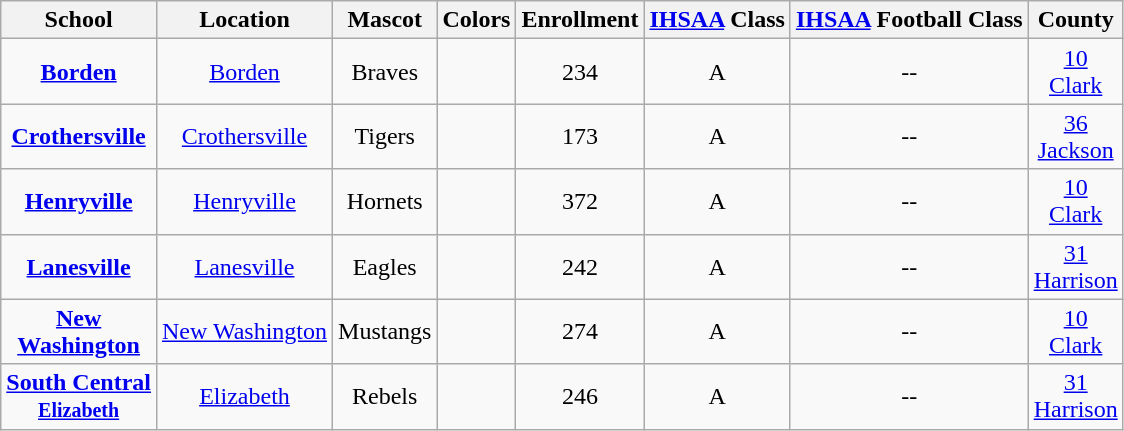<table class="wikitable" style="text-align:center;">
<tr>
<th>School</th>
<th>Location</th>
<th>Mascot</th>
<th>Colors</th>
<th>Enrollment</th>
<th><a href='#'>IHSAA</a> Class</th>
<th><a href='#'>IHSAA</a> Football Class</th>
<th>County</th>
</tr>
<tr>
<td><strong><a href='#'>Borden</a></strong></td>
<td><a href='#'>Borden</a></td>
<td>Braves</td>
<td>  </td>
<td>234</td>
<td>A</td>
<td>--</td>
<td><a href='#'>10 <br> Clark</a></td>
</tr>
<tr>
<td><strong><a href='#'>Crothersville</a></strong></td>
<td><a href='#'>Crothersville</a></td>
<td>Tigers</td>
<td> </td>
<td>173</td>
<td>A</td>
<td>--</td>
<td><a href='#'>36 <br> Jackson</a></td>
</tr>
<tr>
<td><strong><a href='#'>Henryville</a></strong></td>
<td><a href='#'>Henryville</a></td>
<td>Hornets</td>
<td>  </td>
<td>372</td>
<td>A</td>
<td>--</td>
<td><a href='#'>10 <br> Clark</a></td>
</tr>
<tr>
<td><strong><a href='#'>Lanesville</a></strong></td>
<td><a href='#'>Lanesville</a></td>
<td>Eagles</td>
<td> </td>
<td>242</td>
<td>A</td>
<td>--</td>
<td><a href='#'>31 <br> Harrison</a></td>
</tr>
<tr>
<td><strong><a href='#'>New <br> Washington</a></strong></td>
<td><a href='#'>New Washington</a></td>
<td>Mustangs</td>
<td>  </td>
<td>274</td>
<td>A</td>
<td>--</td>
<td><a href='#'>10 <br> Clark</a></td>
</tr>
<tr>
<td><strong><a href='#'>South Central <br> <small>Elizabeth</small></a></strong></td>
<td><a href='#'>Elizabeth</a></td>
<td>Rebels</td>
<td> </td>
<td>246</td>
<td>A</td>
<td>--</td>
<td><a href='#'>31 <br> Harrison</a></td>
</tr>
</table>
